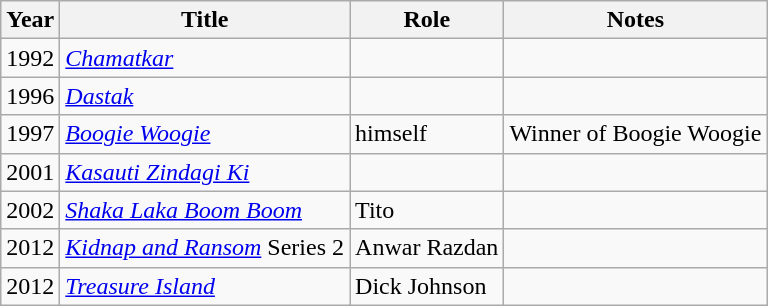<table class="wikitable">
<tr>
<th>Year</th>
<th>Title</th>
<th>Role</th>
<th>Notes</th>
</tr>
<tr>
<td>1992</td>
<td><em><a href='#'>Chamatkar</a></em></td>
<td></td>
<td></td>
</tr>
<tr>
<td>1996</td>
<td><em><a href='#'>Dastak</a></em></td>
<td></td>
<td></td>
</tr>
<tr>
<td>1997</td>
<td><em><a href='#'>Boogie Woogie</a></em></td>
<td>himself</td>
<td>Winner of Boogie Woogie</td>
</tr>
<tr>
<td>2001</td>
<td><em><a href='#'>Kasauti Zindagi Ki</a></em></td>
<td></td>
<td></td>
</tr>
<tr>
<td>2002</td>
<td><em><a href='#'>Shaka Laka Boom Boom</a></em></td>
<td>Tito</td>
<td></td>
</tr>
<tr>
<td>2012</td>
<td><em><a href='#'>Kidnap and Ransom</a></em> Series 2</td>
<td>Anwar Razdan</td>
<td></td>
</tr>
<tr>
<td>2012</td>
<td><em><a href='#'>Treasure Island</a></em></td>
<td>Dick Johnson</td>
<td></td>
</tr>
</table>
